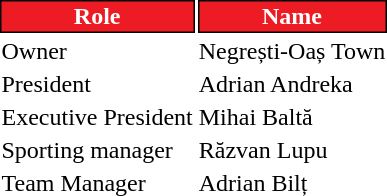<table class="toccolours">
<tr>
<th style="background:#ed1c24;color:#FFFFFF;border:1px solid #000000;">Role</th>
<th style="background:#ed1c24;color:#FFFFFF;border:1px solid #000000;">Name</th>
</tr>
<tr>
<td>Owner</td>
<td> Negrești-Oaș Town</td>
</tr>
<tr>
<td>President</td>
<td> Adrian Andreka</td>
</tr>
<tr>
<td>Executive President</td>
<td> Mihai Baltă</td>
</tr>
<tr>
<td>Sporting manager</td>
<td> Răzvan Lupu</td>
</tr>
<tr>
<td>Team Manager</td>
<td> Adrian Bilț</td>
</tr>
</table>
